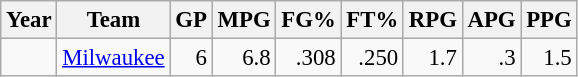<table class="wikitable sortable" style="font-size:95%; text-align:right;">
<tr>
<th>Year</th>
<th>Team</th>
<th>GP</th>
<th>MPG</th>
<th>FG%</th>
<th>FT%</th>
<th>RPG</th>
<th>APG</th>
<th>PPG</th>
</tr>
<tr>
<td style="text-align:left;"></td>
<td style="text-align:left;"><a href='#'>Milwaukee</a></td>
<td>6</td>
<td>6.8</td>
<td>.308</td>
<td>.250</td>
<td>1.7</td>
<td>.3</td>
<td>1.5</td>
</tr>
</table>
